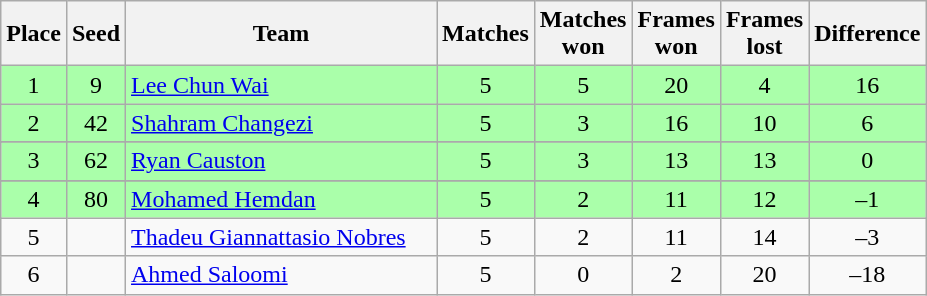<table class="wikitable" style="text-align: center;">
<tr>
<th width=20>Place</th>
<th width=20>Seed</th>
<th width=200>Team</th>
<th width=20>Matches</th>
<th width=20>Matches won</th>
<th width=20>Frames won</th>
<th width=20>Frames lost</th>
<th width=20>Difference</th>
</tr>
<tr style="background:#aaffaa;">
<td>1</td>
<td>9</td>
<td style="text-align:left;"> <a href='#'>Lee Chun Wai</a></td>
<td>5</td>
<td>5</td>
<td>20</td>
<td>4</td>
<td>16</td>
</tr>
<tr style="background:#aaffaa;">
<td>2</td>
<td>42</td>
<td style="text-align:left;"> <a href='#'>Shahram Changezi</a></td>
<td>5</td>
<td>3</td>
<td>16</td>
<td>10</td>
<td>6</td>
</tr>
<tr>
</tr>
<tr style="background:#aaffaa;">
<td>3</td>
<td>62</td>
<td style="text-align:left;"> <a href='#'>Ryan Causton</a></td>
<td>5</td>
<td>3</td>
<td>13</td>
<td>13</td>
<td>0</td>
</tr>
<tr>
</tr>
<tr style="background:#aaffaa;">
<td>4</td>
<td>80</td>
<td style="text-align:left;"> <a href='#'>Mohamed Hemdan</a></td>
<td>5</td>
<td>2</td>
<td>11</td>
<td>12</td>
<td>–1</td>
</tr>
<tr>
<td>5</td>
<td></td>
<td style="text-align:left;"> <a href='#'>Thadeu Giannattasio Nobres</a></td>
<td>5</td>
<td>2</td>
<td>11</td>
<td>14</td>
<td>–3</td>
</tr>
<tr>
<td>6</td>
<td></td>
<td style="text-align:left;"> <a href='#'>Ahmed Saloomi</a></td>
<td>5</td>
<td>0</td>
<td>2</td>
<td>20</td>
<td>–18</td>
</tr>
</table>
